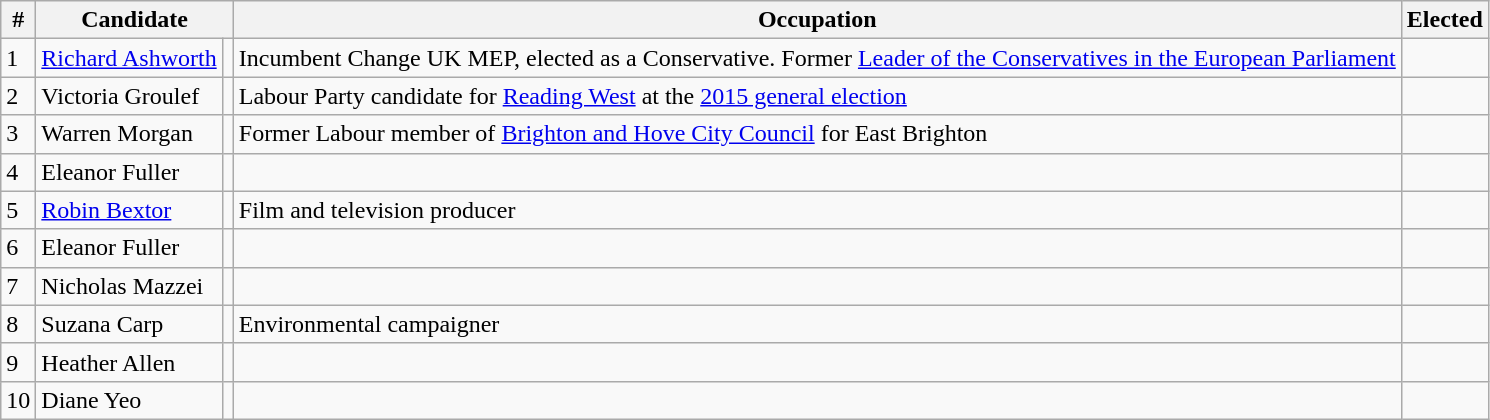<table class="wikitable">
<tr>
<th>#</th>
<th colspan="2">Candidate</th>
<th>Occupation</th>
<th>Elected</th>
</tr>
<tr>
<td>1</td>
<td><a href='#'>Richard Ashworth</a></td>
<td></td>
<td>Incumbent Change UK MEP, elected as a Conservative. Former <a href='#'>Leader of the Conservatives in the European Parliament</a></td>
<td></td>
</tr>
<tr>
<td>2</td>
<td>Victoria Groulef</td>
<td></td>
<td>Labour Party candidate for <a href='#'>Reading West</a> at the <a href='#'>2015 general election</a></td>
<td></td>
</tr>
<tr>
<td>3</td>
<td>Warren Morgan</td>
<td></td>
<td>Former Labour member of <a href='#'>Brighton and Hove City Council</a> for East Brighton</td>
<td></td>
</tr>
<tr>
<td>4</td>
<td>Eleanor Fuller</td>
<td></td>
<td></td>
<td></td>
</tr>
<tr>
<td>5</td>
<td><a href='#'>Robin Bextor</a></td>
<td></td>
<td>Film and television producer</td>
<td></td>
</tr>
<tr>
<td>6</td>
<td>Eleanor Fuller</td>
<td></td>
<td></td>
<td></td>
</tr>
<tr>
<td>7</td>
<td>Nicholas Mazzei</td>
<td></td>
<td></td>
<td></td>
</tr>
<tr>
<td>8</td>
<td>Suzana Carp</td>
<td></td>
<td>Environmental campaigner</td>
<td></td>
</tr>
<tr>
<td>9</td>
<td>Heather Allen</td>
<td></td>
<td></td>
<td></td>
</tr>
<tr>
<td>10</td>
<td>Diane Yeo</td>
<td></td>
<td></td>
<td></td>
</tr>
</table>
